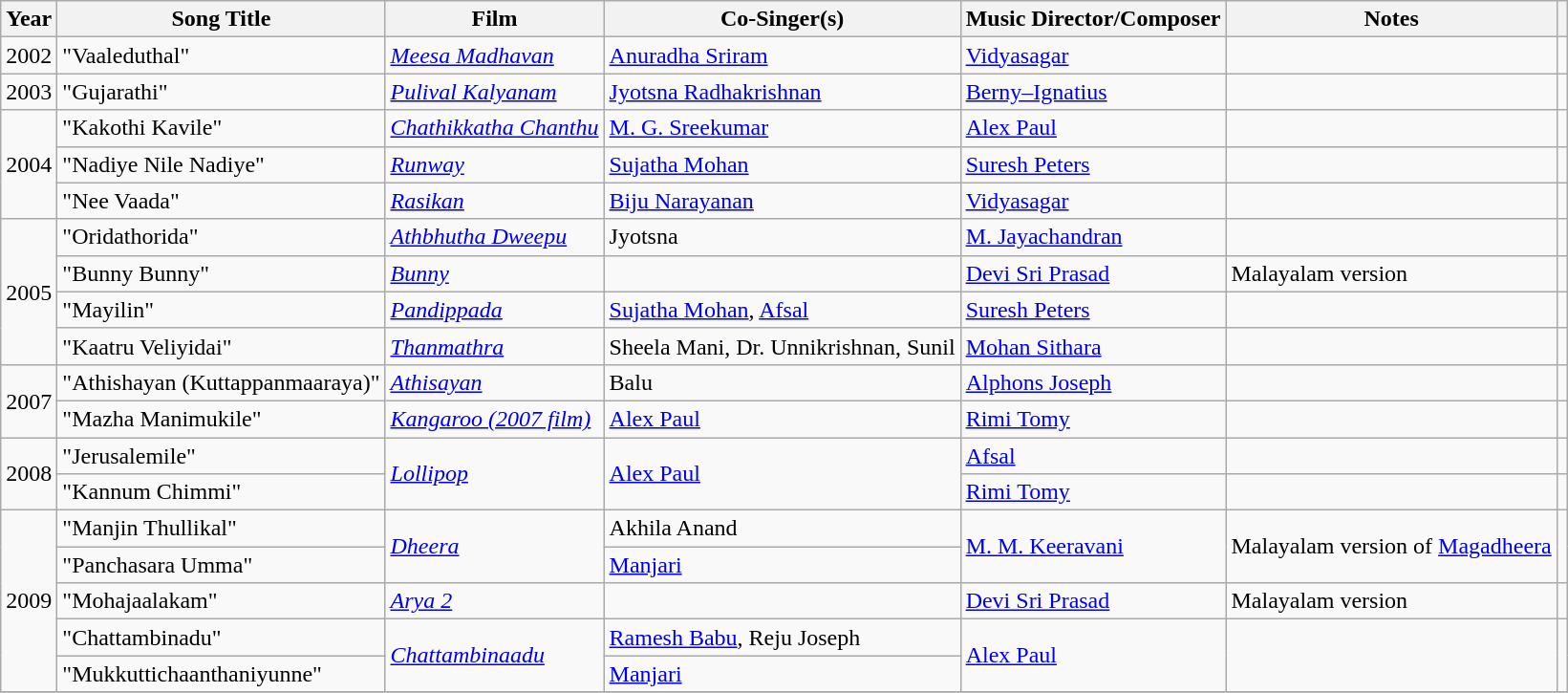<table class="wikitable sortable">
<tr>
<th>Year</th>
<th>Song Title</th>
<th>Film</th>
<th>Co-Singer(s)</th>
<th>Music Director/Composer</th>
<th>Notes</th>
<th></th>
</tr>
<tr>
<td>2002</td>
<td>"Vaaleduthal"</td>
<td><em><a href='#'>Meesa Madhavan</a></em></td>
<td><a href='#'>Anuradha Sriram</a></td>
<td><a href='#'>Vidyasagar</a></td>
<td></td>
<td></td>
</tr>
<tr>
<td>2003</td>
<td>"Gujarathi"</td>
<td><em><a href='#'>Pulival Kalyanam</a></em></td>
<td><a href='#'>Jyotsna Radhakrishnan</a></td>
<td><a href='#'>Berny–Ignatius</a></td>
<td></td>
<td></td>
</tr>
<tr>
<td rowspan="3">2004</td>
<td>"Kakothi Kavile"</td>
<td><em><a href='#'>Chathikkatha Chanthu</a></em></td>
<td><a href='#'>M. G. Sreekumar</a></td>
<td><a href='#'>Alex Paul</a></td>
<td></td>
<td></td>
</tr>
<tr>
<td>"Nadiye Nile Nadiye"</td>
<td><em><a href='#'>Runway</a></em></td>
<td><a href='#'>Sujatha Mohan</a></td>
<td><a href='#'>Suresh Peters</a></td>
<td></td>
<td></td>
</tr>
<tr>
<td>"Nee Vaada"</td>
<td><em><a href='#'>Rasikan</a></em></td>
<td><a href='#'>Biju Narayanan</a></td>
<td><a href='#'>Vidyasagar</a></td>
<td></td>
<td></td>
</tr>
<tr>
<td rowspan="4">2005</td>
<td>"Oridathorida"</td>
<td><em><a href='#'>Athbhutha Dweepu</a></em></td>
<td>Jyotsna</td>
<td><a href='#'>M. Jayachandran</a></td>
<td></td>
<td></td>
</tr>
<tr>
<td>"Bunny Bunny"</td>
<td><em><a href='#'>Bunny</a></em></td>
<td></td>
<td><a href='#'>Devi Sri Prasad</a></td>
<td>Malayalam version</td>
<td></td>
</tr>
<tr>
<td>"Mayilin"</td>
<td><em><a href='#'>Pandippada</a></em></td>
<td><a href='#'>Sujatha Mohan</a>, <a href='#'>Afsal</a></td>
<td><a href='#'>Suresh Peters</a></td>
<td></td>
<td></td>
</tr>
<tr>
<td>"Kaatru Veliyidai"</td>
<td><em><a href='#'>Thanmathra</a></em></td>
<td>Sheela Mani, Dr. Unnikrishnan, Sunil</td>
<td><a href='#'>Mohan Sithara</a></td>
<td></td>
<td></td>
</tr>
<tr>
<td rowspan="2">2007</td>
<td>"Athishayan (Kuttappanmaaraya)"</td>
<td><em><a href='#'>Athisayan</a></em></td>
<td>Balu</td>
<td><a href='#'>Alphons Joseph</a></td>
<td></td>
<td></td>
</tr>
<tr>
<td>"Mazha Manimukile"</td>
<td><em><a href='#'>Kangaroo (2007 film)</a></em></td>
<td><a href='#'>Alex Paul</a></td>
<td><a href='#'>Rimi Tomy</a></td>
<td></td>
<td></td>
</tr>
<tr>
<td rowspan="2">2008</td>
<td>"Jerusalemile"</td>
<td rowspan="2"><em><a href='#'>Lollipop</a></em></td>
<td rowspan="2"><a href='#'>Alex Paul</a></td>
<td><a href='#'>Afsal</a></td>
<td></td>
<td></td>
</tr>
<tr>
<td>"Kannum Chimmi"</td>
<td><a href='#'>Rimi Tomy</a></td>
<td></td>
<td></td>
</tr>
<tr>
<td rowspan="5">2009</td>
<td>"Manjin Thullikal"</td>
<td rowspan="2"><em><a href='#'>Dheera</a></em></td>
<td>Akhila Anand</td>
<td rowspan="2"><a href='#'>M. M. Keeravani</a></td>
<td rowspan="2">Malayalam version of <a href='#'>Magadheera</a></td>
<td rowspan="2"></td>
</tr>
<tr>
<td>"Panchasara Umma"</td>
<td><a href='#'>Manjari</a></td>
</tr>
<tr>
<td>"Mohajaalakam"</td>
<td><em><a href='#'>Arya 2</a></em></td>
<td></td>
<td><a href='#'>Devi Sri Prasad</a></td>
<td>Malayalam version</td>
<td></td>
</tr>
<tr>
<td>"Chattambinadu"</td>
<td rowspan="2"><em><a href='#'>Chattambinaadu</a></em></td>
<td><a href='#'>Ramesh Babu</a>, Reju Joseph</td>
<td rowspan="2"><a href='#'>Alex Paul</a></td>
<td rowspan="2"></td>
<td rowspan="2"></td>
</tr>
<tr>
<td>"Mukkuttichaanthaniyunne"</td>
<td><a href='#'>Manjari</a></td>
</tr>
<tr>
</tr>
</table>
